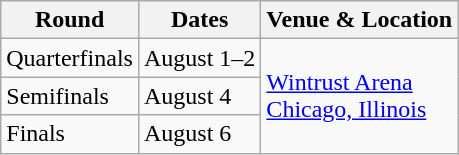<table class="wikitable">
<tr>
<th>Round</th>
<th>Dates</th>
<th>Venue & Location</th>
</tr>
<tr>
<td>Quarterfinals</td>
<td>August 1–2</td>
<td rowspan=3><a href='#'>Wintrust Arena</a><br><a href='#'>Chicago, Illinois</a></td>
</tr>
<tr>
<td>Semifinals</td>
<td>August 4</td>
</tr>
<tr>
<td>Finals</td>
<td>August 6</td>
</tr>
</table>
